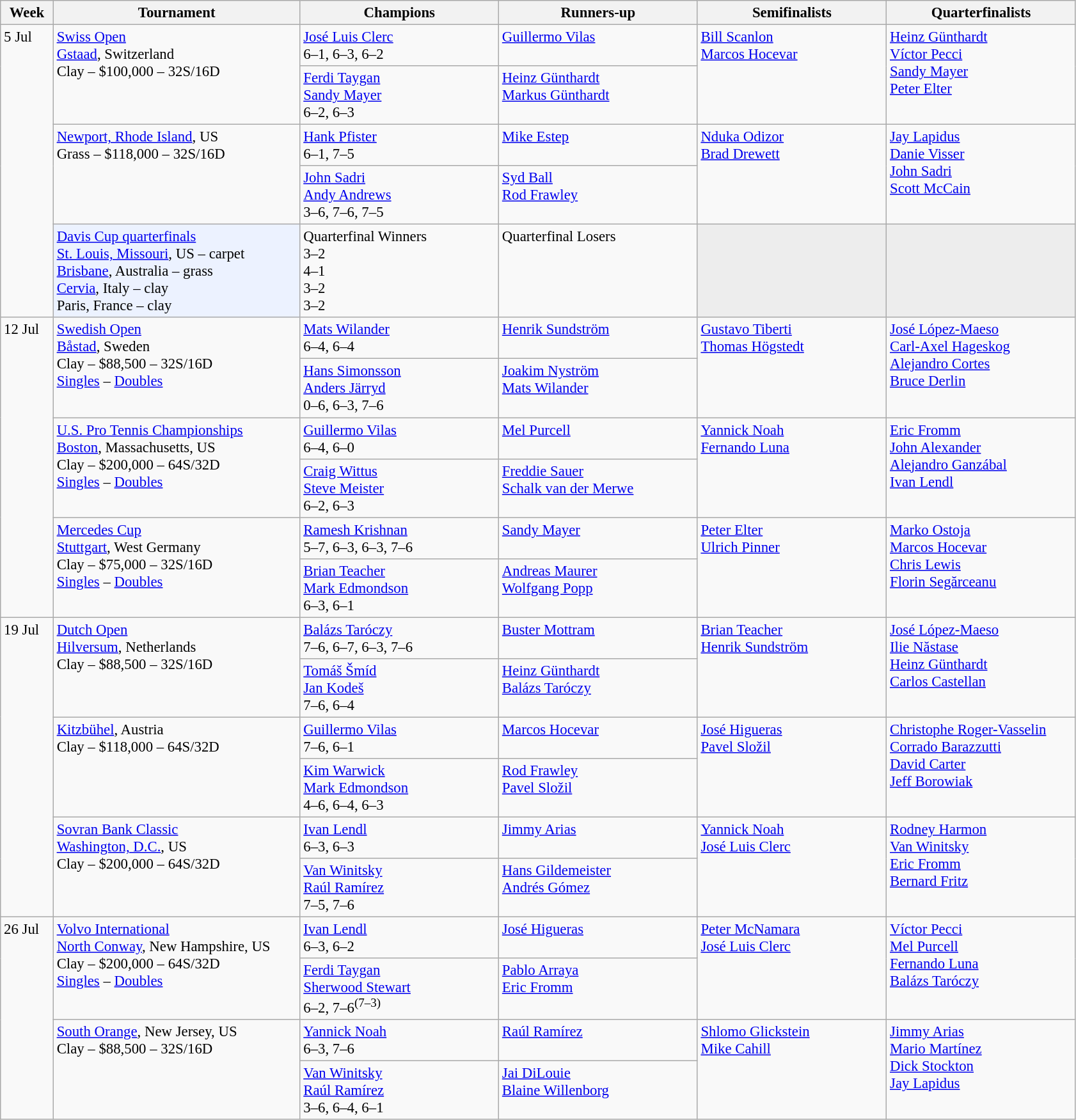<table class=wikitable style=font-size:95%>
<tr>
<th style="width:48px;">Week</th>
<th style="width:250px;">Tournament</th>
<th style="width:200px;">Champions</th>
<th style="width:200px;">Runners-up</th>
<th style="width:190px;">Semifinalists</th>
<th style="width:190px;">Quarterfinalists</th>
</tr>
<tr valign=top>
<td rowspan=5>5 Jul</td>
<td rowspan=2><a href='#'>Swiss Open</a> <br> <a href='#'>Gstaad</a>, Switzerland <br> Clay – $100,000 – 32S/16D</td>
<td> <a href='#'>José Luis Clerc</a> <br> 6–1, 6–3, 6–2</td>
<td> <a href='#'>Guillermo Vilas</a></td>
<td rowspan=2> <a href='#'>Bill Scanlon</a> <br>  <a href='#'>Marcos Hocevar</a></td>
<td rowspan=2> <a href='#'>Heinz Günthardt</a> <br>  <a href='#'>Víctor Pecci</a> <br>  <a href='#'>Sandy Mayer</a> <br>  <a href='#'>Peter Elter</a></td>
</tr>
<tr valign=top>
<td> <a href='#'>Ferdi Taygan</a> <br>  <a href='#'>Sandy Mayer</a> <br> 6–2, 6–3</td>
<td> <a href='#'>Heinz Günthardt</a> <br>  <a href='#'>Markus Günthardt</a></td>
</tr>
<tr valign=top>
<td rowspan=2><a href='#'>Newport, Rhode Island</a>, US <br> Grass – $118,000 – 32S/16D</td>
<td> <a href='#'>Hank Pfister</a> <br> 6–1, 7–5</td>
<td> <a href='#'>Mike Estep</a></td>
<td rowspan=2> <a href='#'>Nduka Odizor</a> <br>  <a href='#'>Brad Drewett</a></td>
<td rowspan=2> <a href='#'>Jay Lapidus</a> <br>  <a href='#'>Danie Visser</a> <br>  <a href='#'>John Sadri</a> <br>  <a href='#'>Scott McCain</a></td>
</tr>
<tr valign=top>
<td> <a href='#'>John Sadri</a> <br>  <a href='#'>Andy Andrews</a> <br> 3–6, 7–6, 7–5</td>
<td> <a href='#'>Syd Ball</a> <br>  <a href='#'>Rod Frawley</a></td>
</tr>
<tr valign=top>
<td style="background:#ECF2FF;"><a href='#'>Davis Cup quarterfinals</a><br> <a href='#'>St. Louis, Missouri</a>, US – carpet <br> <a href='#'>Brisbane</a>, Australia – grass<br> <a href='#'>Cervia</a>, Italy – clay <br> Paris, France – clay</td>
<td>Quarterfinal Winners<br> 3–2<br> 4–1<br> 3–2<br> 3–2</td>
<td>Quarterfinal Losers<br><br><br><br></td>
<td style="background:#ededed;"></td>
<td style="background:#ededed;"></td>
</tr>
<tr valign=top>
<td rowspan=6>12 Jul</td>
<td rowspan=2><a href='#'>Swedish Open</a> <br> <a href='#'>Båstad</a>, Sweden <br> Clay – $88,500 – 32S/16D <br> <a href='#'>Singles</a> – <a href='#'>Doubles</a></td>
<td> <a href='#'>Mats Wilander</a> <br> 6–4, 6–4</td>
<td> <a href='#'>Henrik Sundström</a></td>
<td rowspan=2> <a href='#'>Gustavo Tiberti</a> <br>  <a href='#'>Thomas Högstedt</a></td>
<td rowspan=2> <a href='#'>José López-Maeso</a> <br>  <a href='#'>Carl-Axel Hageskog</a> <br>  <a href='#'>Alejandro Cortes</a> <br>  <a href='#'>Bruce Derlin</a></td>
</tr>
<tr valign=top>
<td> <a href='#'>Hans Simonsson</a> <br>  <a href='#'>Anders Järryd</a> <br> 0–6, 6–3, 7–6</td>
<td> <a href='#'>Joakim Nyström</a> <br>  <a href='#'>Mats Wilander</a></td>
</tr>
<tr valign=top>
<td rowspan="2"><a href='#'>U.S. Pro Tennis Championships</a> <br> <a href='#'>Boston</a>, Massachusetts, US <br> Clay – $200,000 – 64S/32D <br> <a href='#'>Singles</a> – <a href='#'>Doubles</a></td>
<td> <a href='#'>Guillermo Vilas</a> <br> 6–4, 6–0</td>
<td> <a href='#'>Mel Purcell</a></td>
<td rowspan=2> <a href='#'>Yannick Noah</a> <br>  <a href='#'>Fernando Luna</a></td>
<td rowspan=2> <a href='#'>Eric Fromm</a> <br>  <a href='#'>John Alexander</a> <br>  <a href='#'>Alejandro Ganzábal</a> <br>  <a href='#'>Ivan Lendl</a></td>
</tr>
<tr valign=top>
<td> <a href='#'>Craig Wittus</a> <br>  <a href='#'>Steve Meister</a> <br> 6–2, 6–3</td>
<td> <a href='#'>Freddie Sauer</a> <br>  <a href='#'>Schalk van der Merwe</a></td>
</tr>
<tr valign=top>
<td rowspan=2><a href='#'>Mercedes Cup</a> <br> <a href='#'>Stuttgart</a>, West Germany <br> Clay – $75,000 – 32S/16D <br> <a href='#'>Singles</a> – <a href='#'>Doubles</a></td>
<td> <a href='#'>Ramesh Krishnan</a> <br> 5–7, 6–3, 6–3, 7–6</td>
<td> <a href='#'>Sandy Mayer</a></td>
<td rowspan=2> <a href='#'>Peter Elter</a> <br>  <a href='#'>Ulrich Pinner</a></td>
<td rowspan=2> <a href='#'>Marko Ostoja</a> <br>  <a href='#'>Marcos Hocevar</a> <br>  <a href='#'>Chris Lewis</a> <br>  <a href='#'>Florin Segărceanu</a></td>
</tr>
<tr valign=top>
<td> <a href='#'>Brian Teacher</a> <br>  <a href='#'>Mark Edmondson</a> <br> 6–3, 6–1</td>
<td> <a href='#'>Andreas Maurer</a> <br>  <a href='#'>Wolfgang Popp</a></td>
</tr>
<tr valign=top>
<td rowspan=6>19 Jul</td>
<td rowspan=2><a href='#'>Dutch Open</a><br> <a href='#'>Hilversum</a>, Netherlands <br> Clay – $88,500 – 32S/16D</td>
<td> <a href='#'>Balázs Taróczy</a> <br> 7–6, 6–7, 6–3, 7–6</td>
<td> <a href='#'>Buster Mottram</a></td>
<td rowspan=2> <a href='#'>Brian Teacher</a> <br>  <a href='#'>Henrik Sundström</a></td>
<td rowspan=2> <a href='#'>José López-Maeso</a> <br>  <a href='#'>Ilie Năstase</a> <br>  <a href='#'>Heinz Günthardt</a> <br>  <a href='#'>Carlos Castellan</a></td>
</tr>
<tr valign=top>
<td> <a href='#'>Tomáš Šmíd</a> <br>  <a href='#'>Jan Kodeš</a> <br> 7–6, 6–4</td>
<td> <a href='#'>Heinz Günthardt</a> <br>  <a href='#'>Balázs Taróczy</a></td>
</tr>
<tr valign=top>
<td rowspan=2><a href='#'>Kitzbühel</a>, Austria <br> Clay – $118,000 – 64S/32D</td>
<td> <a href='#'>Guillermo Vilas</a> <br> 7–6, 6–1</td>
<td> <a href='#'>Marcos Hocevar</a></td>
<td rowspan=2> <a href='#'>José Higueras</a> <br>  <a href='#'>Pavel Složil</a></td>
<td rowspan=2> <a href='#'>Christophe Roger-Vasselin</a> <br>  <a href='#'>Corrado Barazzutti</a> <br>  <a href='#'>David Carter</a> <br>  <a href='#'>Jeff Borowiak</a></td>
</tr>
<tr valign=top>
<td> <a href='#'>Kim Warwick</a> <br>  <a href='#'>Mark Edmondson</a> <br> 4–6, 6–4, 6–3</td>
<td> <a href='#'>Rod Frawley</a> <br>  <a href='#'>Pavel Složil</a></td>
</tr>
<tr valign=top>
<td rowspan="2"><a href='#'>Sovran Bank Classic</a> <br> <a href='#'>Washington, D.C.</a>, US <br> Clay – $200,000 – 64S/32D</td>
<td> <a href='#'>Ivan Lendl</a> <br> 6–3, 6–3</td>
<td> <a href='#'>Jimmy Arias</a></td>
<td rowspan=2> <a href='#'>Yannick Noah</a> <br>  <a href='#'>José Luis Clerc</a></td>
<td rowspan=2> <a href='#'>Rodney Harmon</a> <br>  <a href='#'>Van Winitsky</a> <br>  <a href='#'>Eric Fromm</a> <br>  <a href='#'>Bernard Fritz</a></td>
</tr>
<tr valign=top>
<td> <a href='#'>Van Winitsky</a> <br>  <a href='#'>Raúl Ramírez</a> <br> 7–5, 7–6</td>
<td> <a href='#'>Hans Gildemeister</a> <br>  <a href='#'>Andrés Gómez</a></td>
</tr>
<tr valign=top>
<td rowspan=4>26 Jul</td>
<td rowspan="2"><a href='#'>Volvo International</a><br> <a href='#'>North Conway</a>, New Hampshire, US <br> Clay – $200,000 – 64S/32D <br> <a href='#'>Singles</a> – <a href='#'>Doubles</a></td>
<td> <a href='#'>Ivan Lendl</a> <br> 6–3, 6–2</td>
<td> <a href='#'>José Higueras</a></td>
<td rowspan=2> <a href='#'>Peter McNamara</a> <br>  <a href='#'>José Luis Clerc</a></td>
<td rowspan=2> <a href='#'>Víctor Pecci</a> <br>  <a href='#'>Mel Purcell</a> <br>  <a href='#'>Fernando Luna</a> <br>  <a href='#'>Balázs Taróczy</a></td>
</tr>
<tr valign=top>
<td> <a href='#'>Ferdi Taygan</a> <br>  <a href='#'>Sherwood Stewart</a> <br> 6–2, 7–6<sup>(7–3)</sup></td>
<td> <a href='#'>Pablo Arraya</a> <br>  <a href='#'>Eric Fromm</a></td>
</tr>
<tr valign=top>
<td rowspan=2><a href='#'>South Orange</a>, New Jersey, US <br> Clay – $88,500 – 32S/16D</td>
<td> <a href='#'>Yannick Noah</a> <br> 6–3, 7–6</td>
<td> <a href='#'>Raúl Ramírez</a></td>
<td rowspan=2> <a href='#'>Shlomo Glickstein</a> <br>  <a href='#'>Mike Cahill</a></td>
<td rowspan=2> <a href='#'>Jimmy Arias</a> <br>  <a href='#'>Mario Martínez</a> <br>  <a href='#'>Dick Stockton</a> <br>  <a href='#'>Jay Lapidus</a></td>
</tr>
<tr valign=top>
<td> <a href='#'>Van Winitsky</a> <br>  <a href='#'>Raúl Ramírez</a> <br> 3–6, 6–4, 6–1</td>
<td> <a href='#'>Jai DiLouie</a> <br>  <a href='#'>Blaine Willenborg</a></td>
</tr>
</table>
